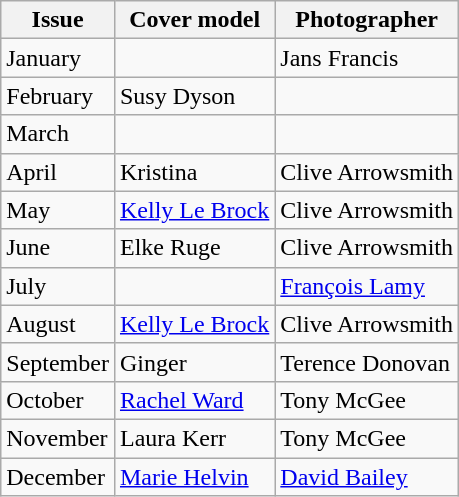<table class="sortable wikitable">
<tr>
<th>Issue</th>
<th>Cover model</th>
<th>Photographer</th>
</tr>
<tr>
<td>January</td>
<td></td>
<td>Jans Francis</td>
</tr>
<tr>
<td>February</td>
<td>Susy Dyson</td>
<td></td>
</tr>
<tr>
<td>March</td>
<td></td>
<td></td>
</tr>
<tr>
<td>April</td>
<td>Kristina</td>
<td>Clive Arrowsmith</td>
</tr>
<tr>
<td>May</td>
<td><a href='#'>Kelly Le Brock</a></td>
<td>Clive Arrowsmith</td>
</tr>
<tr>
<td>June</td>
<td>Elke Ruge</td>
<td>Clive Arrowsmith</td>
</tr>
<tr>
<td>July</td>
<td></td>
<td><a href='#'>François Lamy</a></td>
</tr>
<tr>
<td>August</td>
<td><a href='#'>Kelly Le Brock</a></td>
<td>Clive Arrowsmith</td>
</tr>
<tr>
<td>September</td>
<td>Ginger</td>
<td>Terence Donovan</td>
</tr>
<tr>
<td>October</td>
<td><a href='#'>Rachel Ward</a></td>
<td>Tony McGee</td>
</tr>
<tr>
<td>November</td>
<td>Laura Kerr</td>
<td>Tony McGee</td>
</tr>
<tr>
<td>December</td>
<td><a href='#'>Marie Helvin</a></td>
<td><a href='#'>David Bailey</a></td>
</tr>
</table>
